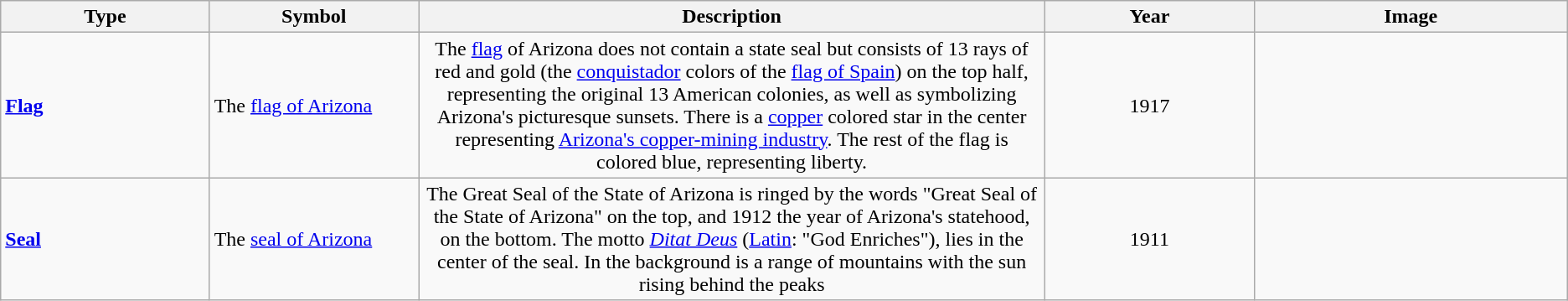<table class="wikitable">
<tr>
<th width="10%">Type</th>
<th width="10%">Symbol</th>
<th width="30%">Description</th>
<th width="10%">Year</th>
<th width="15%">Image</th>
</tr>
<tr>
<td><strong><a href='#'>Flag</a></strong></td>
<td>The <a href='#'>flag of Arizona</a></td>
<td align="center">The <a href='#'>flag</a> of Arizona does not contain a state seal but consists of 13 rays of red and gold (the <a href='#'>conquistador</a> colors of the <a href='#'>flag of Spain</a>) on the top half, representing the original 13 American colonies, as well as symbolizing Arizona's picturesque sunsets. There is a <a href='#'>copper</a> colored star in the center representing <a href='#'>Arizona's copper-mining industry</a>. The rest of the flag is colored blue, representing liberty.</td>
<td align="center">1917</td>
<td align="center"></td>
</tr>
<tr>
<td><strong><a href='#'>Seal</a></strong></td>
<td>The <a href='#'>seal of Arizona</a></td>
<td align="center">The Great Seal of the State of Arizona is ringed by the words "Great Seal of the State of Arizona" on the top, and 1912 the year of Arizona's statehood, on the bottom. The motto <em><a href='#'>Ditat Deus</a></em> (<a href='#'>Latin</a>: "God Enriches"), lies in the center of the seal. In the background is a range of mountains with the sun rising behind the peaks</td>
<td align="center">1911</td>
<td align="center"></td>
</tr>
</table>
